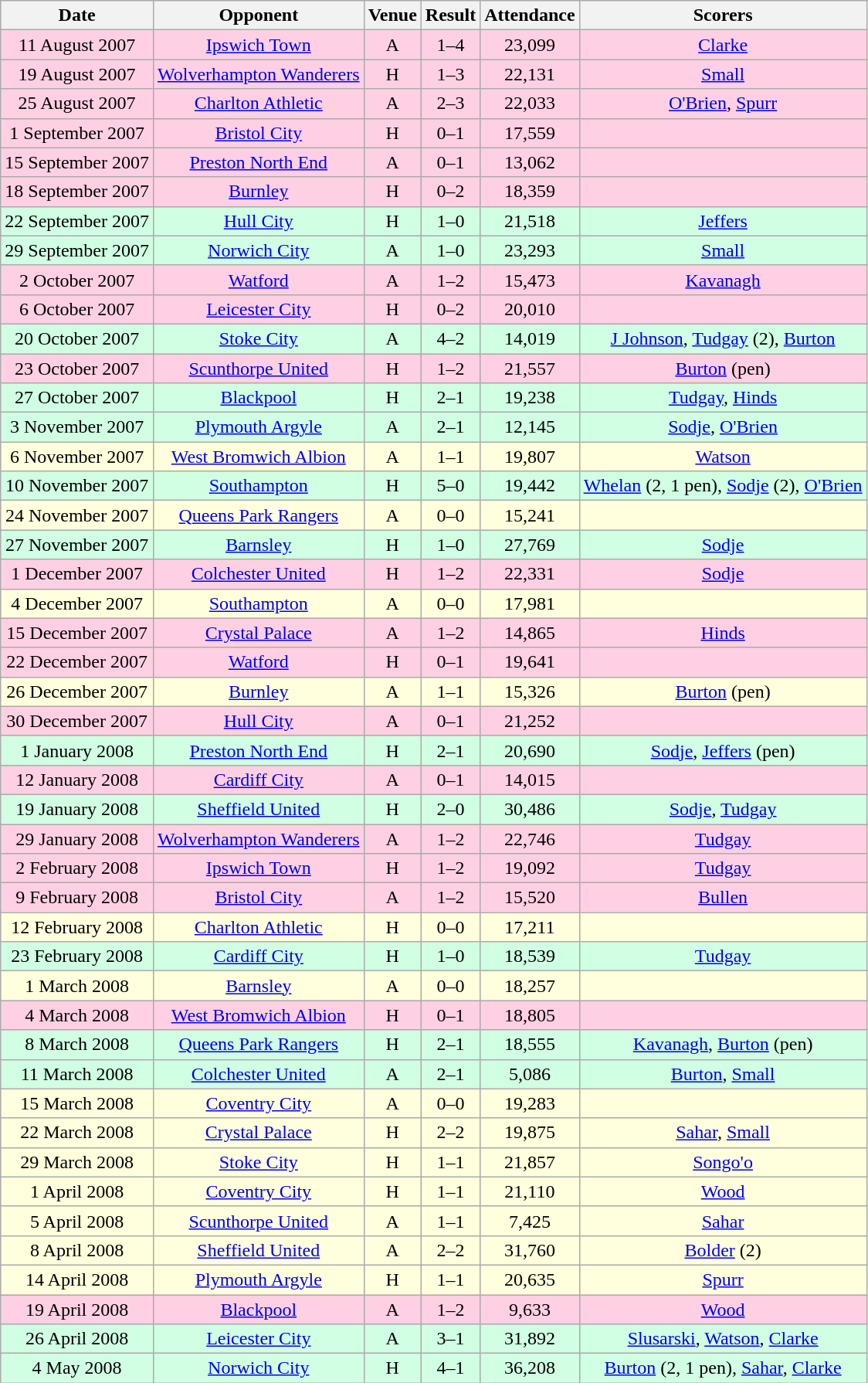<table class="wikitable sortable" style="font-size:100%; text-align:center">
<tr>
<th>Date</th>
<th>Opponent</th>
<th>Venue</th>
<th>Result</th>
<th>Attendance</th>
<th>Scorers</th>
</tr>
<tr style="background-color: #ffd0e3;">
<td>11 August 2007</td>
<td><a href='#'>Ipswich Town</a></td>
<td>A</td>
<td>1–4</td>
<td>23,099</td>
<td><a href='#'>Clarke</a></td>
</tr>
<tr style="background-color: #ffd0e3;">
<td>19 August 2007</td>
<td><a href='#'>Wolverhampton Wanderers</a></td>
<td>H</td>
<td>1–3</td>
<td>22,131</td>
<td><a href='#'>Small</a></td>
</tr>
<tr style="background-color: #ffd0e3;">
<td>25 August 2007</td>
<td><a href='#'>Charlton Athletic</a></td>
<td>A</td>
<td>2–3</td>
<td>22,033</td>
<td><a href='#'>O'Brien</a>, <a href='#'>Spurr</a></td>
</tr>
<tr style="background-color: #ffd0e3;">
<td>1 September 2007</td>
<td><a href='#'>Bristol City</a></td>
<td>H</td>
<td>0–1</td>
<td>17,559</td>
<td></td>
</tr>
<tr style="background-color: #ffd0e3;">
<td>15 September 2007</td>
<td><a href='#'>Preston North End</a></td>
<td>A</td>
<td>0–1</td>
<td>13,062</td>
<td></td>
</tr>
<tr style="background-color: #ffd0e3;">
<td>18 September 2007</td>
<td><a href='#'>Burnley</a></td>
<td>H</td>
<td>0–2</td>
<td>18,359</td>
<td></td>
</tr>
<tr style="background-color: #d0ffe3;">
<td>22 September 2007</td>
<td><a href='#'>Hull City</a></td>
<td>H</td>
<td>1–0</td>
<td>21,518</td>
<td><a href='#'>Jeffers</a></td>
</tr>
<tr style="background-color: #d0ffe3;">
<td>29 September 2007</td>
<td><a href='#'>Norwich City</a></td>
<td>A</td>
<td>1–0</td>
<td>23,293</td>
<td><a href='#'>Small</a></td>
</tr>
<tr style="background-color: #ffd0e3;">
<td>2 October 2007</td>
<td><a href='#'>Watford</a></td>
<td>A</td>
<td>1–2</td>
<td>15,473</td>
<td><a href='#'>Kavanagh</a></td>
</tr>
<tr style="background-color: #ffd0e3;">
<td>6 October 2007</td>
<td><a href='#'>Leicester City</a></td>
<td>H</td>
<td>0–2</td>
<td>20,010</td>
<td></td>
</tr>
<tr style="background-color: #d0ffe3;">
<td>20 October 2007</td>
<td><a href='#'>Stoke City</a></td>
<td>A</td>
<td>4–2</td>
<td>14,019</td>
<td><a href='#'>J Johnson</a>, <a href='#'>Tudgay</a> (2), <a href='#'>Burton</a></td>
</tr>
<tr style="background-color: #ffd0e3;">
<td>23 October 2007</td>
<td><a href='#'>Scunthorpe United</a></td>
<td>H</td>
<td>1–2</td>
<td>21,557</td>
<td><a href='#'>Burton</a> (pen)</td>
</tr>
<tr style="background-color: #d0ffe3;">
<td>27 October 2007</td>
<td><a href='#'>Blackpool</a></td>
<td>H</td>
<td>2–1</td>
<td>19,238</td>
<td><a href='#'>Tudgay</a>, <a href='#'>Hinds</a></td>
</tr>
<tr style="background-color: #d0ffe3;">
<td>3 November 2007</td>
<td><a href='#'>Plymouth Argyle</a></td>
<td>A</td>
<td>2–1</td>
<td>12,145</td>
<td><a href='#'>Sodje</a>, <a href='#'>O'Brien</a></td>
</tr>
<tr style="background-color: #ffffdd;">
<td>6 November 2007</td>
<td><a href='#'>West Bromwich Albion</a></td>
<td>A</td>
<td>1–1</td>
<td>19,807</td>
<td><a href='#'>Watson</a></td>
</tr>
<tr style="background-color: #d0ffe3;">
<td>10 November 2007</td>
<td><a href='#'>Southampton</a></td>
<td>H</td>
<td>5–0</td>
<td>19,442</td>
<td><a href='#'>Whelan</a> (2, 1 pen), <a href='#'>Sodje</a> (2), <a href='#'>O'Brien</a></td>
</tr>
<tr style="background-color: #ffffdd;">
<td>24 November 2007</td>
<td><a href='#'>Queens Park Rangers</a></td>
<td>A</td>
<td>0–0</td>
<td>15,241</td>
<td></td>
</tr>
<tr style="background-color: #d0ffe3;">
<td>27 November 2007</td>
<td><a href='#'>Barnsley</a></td>
<td>H</td>
<td>1–0</td>
<td>27,769</td>
<td><a href='#'>Sodje</a></td>
</tr>
<tr style="background-color: #ffd0e3;">
<td>1 December 2007</td>
<td><a href='#'>Colchester United</a></td>
<td>H</td>
<td>1–2</td>
<td>22,331</td>
<td><a href='#'>Sodje</a></td>
</tr>
<tr style="background-color: #ffffdd;">
<td>4 December 2007</td>
<td><a href='#'>Southampton</a></td>
<td>A</td>
<td>0–0</td>
<td>17,981</td>
<td></td>
</tr>
<tr style="background-color: #ffd0e3;">
<td>15 December 2007</td>
<td><a href='#'>Crystal Palace</a></td>
<td>A</td>
<td>1–2</td>
<td>14,865</td>
<td><a href='#'>Hinds</a></td>
</tr>
<tr style="background-color: #ffd0e3;">
<td>22 December 2007</td>
<td><a href='#'>Watford</a></td>
<td>H</td>
<td>0–1</td>
<td>19,641</td>
<td></td>
</tr>
<tr style="background-color: #ffffdd;">
<td>26 December 2007</td>
<td><a href='#'>Burnley</a></td>
<td>A</td>
<td>1–1</td>
<td>15,326</td>
<td><a href='#'>Burton</a> (pen)</td>
</tr>
<tr style="background-color: #ffd0e3;">
<td>30 December 2007</td>
<td><a href='#'>Hull City</a></td>
<td>A</td>
<td>0–1</td>
<td>21,252</td>
<td></td>
</tr>
<tr style="background-color: #d0ffe3;">
<td>1 January 2008</td>
<td><a href='#'>Preston North End</a></td>
<td>H</td>
<td>2–1</td>
<td>20,690</td>
<td><a href='#'>Sodje</a>, <a href='#'>Jeffers</a> (pen)</td>
</tr>
<tr style="background-color: #ffd0e3;">
<td>12 January 2008</td>
<td><a href='#'>Cardiff City</a></td>
<td>A</td>
<td>0–1</td>
<td>14,015</td>
<td></td>
</tr>
<tr style="background-color: #d0ffe3;">
<td>19 January 2008</td>
<td><a href='#'>Sheffield United</a></td>
<td>H</td>
<td>2–0</td>
<td>30,486</td>
<td><a href='#'>Sodje</a>, <a href='#'>Tudgay</a></td>
</tr>
<tr style="background-color: #ffd0e3;">
<td>29 January 2008</td>
<td><a href='#'>Wolverhampton Wanderers</a></td>
<td>A</td>
<td>1–2</td>
<td>22,746</td>
<td><a href='#'>Tudgay</a></td>
</tr>
<tr style="background-color: #ffd0e3;">
<td>2 February 2008</td>
<td><a href='#'>Ipswich Town</a></td>
<td>H</td>
<td>1–2</td>
<td>19,092</td>
<td><a href='#'>Tudgay</a></td>
</tr>
<tr style="background-color: #ffd0e3;">
<td>9 February 2008</td>
<td><a href='#'>Bristol City</a></td>
<td>A</td>
<td>1–2</td>
<td>15,520</td>
<td><a href='#'>Bullen</a></td>
</tr>
<tr style="background-color: #ffffdd;">
<td>12 February 2008</td>
<td><a href='#'>Charlton Athletic</a></td>
<td>H</td>
<td>0–0</td>
<td>17,211</td>
<td></td>
</tr>
<tr style="background-color: #d0ffe3;">
<td>23 February 2008</td>
<td><a href='#'>Cardiff City</a></td>
<td>H</td>
<td>1–0</td>
<td>18,539</td>
<td><a href='#'>Tudgay</a></td>
</tr>
<tr style="background-color: #ffffdd;">
<td>1 March 2008</td>
<td><a href='#'>Barnsley</a></td>
<td>A</td>
<td>0–0</td>
<td>18,257</td>
<td></td>
</tr>
<tr style="background-color: #ffd0e3;">
<td>4 March 2008</td>
<td><a href='#'>West Bromwich Albion</a></td>
<td>H</td>
<td>0–1</td>
<td>18,805</td>
<td></td>
</tr>
<tr style="background-color: #d0ffe3;">
<td>8 March 2008</td>
<td><a href='#'>Queens Park Rangers</a></td>
<td>H</td>
<td>2–1</td>
<td>18,555</td>
<td><a href='#'>Kavanagh</a>, <a href='#'>Burton</a> (pen)</td>
</tr>
<tr style="background-color: #d0ffe3;">
<td>11 March 2008</td>
<td><a href='#'>Colchester United</a></td>
<td>A</td>
<td>2–1</td>
<td>5,086</td>
<td><a href='#'>Burton</a>, <a href='#'>Small</a></td>
</tr>
<tr style="background-color: #ffffdd;">
<td>15 March 2008</td>
<td><a href='#'>Coventry City</a></td>
<td>A</td>
<td>0–0</td>
<td>19,283</td>
<td></td>
</tr>
<tr style="background-color: #ffffdd;">
<td>22 March 2008</td>
<td><a href='#'>Crystal Palace</a></td>
<td>H</td>
<td>2–2</td>
<td>19,875</td>
<td><a href='#'>Sahar</a>, <a href='#'>Small</a></td>
</tr>
<tr style="background-color: #ffffdd;">
<td>29 March 2008</td>
<td><a href='#'>Stoke City</a></td>
<td>H</td>
<td>1–1</td>
<td>21,857</td>
<td><a href='#'>Songo'o</a></td>
</tr>
<tr style="background-color: #ffffdd;">
<td>1 April 2008</td>
<td><a href='#'>Coventry City</a></td>
<td>H</td>
<td>1–1</td>
<td>21,110</td>
<td><a href='#'>Wood</a></td>
</tr>
<tr style="background-color: #ffffdd;">
<td>5 April 2008</td>
<td><a href='#'>Scunthorpe United</a></td>
<td>A</td>
<td>1–1</td>
<td>7,425</td>
<td><a href='#'>Sahar</a></td>
</tr>
<tr style="background-color: #ffffdd;">
<td>8 April 2008</td>
<td><a href='#'>Sheffield United</a></td>
<td>A</td>
<td>2–2</td>
<td>31,760</td>
<td><a href='#'>Bolder</a> (2)</td>
</tr>
<tr style="background-color: #ffffdd;">
<td>14 April 2008</td>
<td><a href='#'>Plymouth Argyle</a></td>
<td>H</td>
<td>1–1</td>
<td>20,635</td>
<td><a href='#'>Spurr</a></td>
</tr>
<tr style="background-color: #ffd0e3;">
<td>19 April 2008</td>
<td><a href='#'>Blackpool</a></td>
<td>A</td>
<td>1–2</td>
<td>9,633</td>
<td><a href='#'>Wood</a></td>
</tr>
<tr style="background-color: #d0ffe3;">
<td>26 April 2008</td>
<td><a href='#'>Leicester City</a></td>
<td>A</td>
<td>3–1</td>
<td>31,892</td>
<td><a href='#'>Slusarski</a>, <a href='#'>Watson</a>, <a href='#'>Clarke</a></td>
</tr>
<tr style="background-color: #d0ffe3;">
<td>4 May 2008</td>
<td><a href='#'>Norwich City</a></td>
<td>H</td>
<td>4–1</td>
<td>36,208</td>
<td><a href='#'>Burton</a> (2, 1 pen), <a href='#'>Sahar</a>, <a href='#'>Clarke</a></td>
</tr>
</table>
